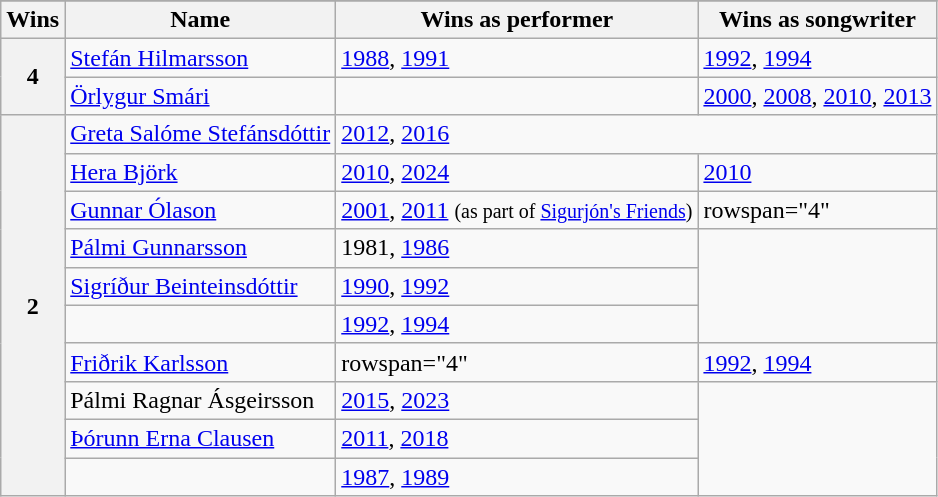<table class="wikitable plainrowheaders">
<tr>
</tr>
<tr>
<th scope="col">Wins</th>
<th scope="col">Name</th>
<th scope="col">Wins as performer</th>
<th scope="col">Wins as songwriter</th>
</tr>
<tr>
<th scope="row" rowspan="2" style="text-align:center;">4</th>
<td><a href='#'>Stefán Hilmarsson</a></td>
<td><a href='#'>1988</a>, <a href='#'>1991</a></td>
<td><a href='#'>1992</a>, <a href='#'>1994</a></td>
</tr>
<tr>
<td><a href='#'>Örlygur Smári</a></td>
<td></td>
<td><a href='#'>2000</a>, <a href='#'>2008</a>, <a href='#'>2010</a>, <a href='#'>2013</a></td>
</tr>
<tr>
<th scope="row" rowspan="10" style="text-align:center;">2</th>
<td><a href='#'>Greta Salóme Stefánsdóttir</a></td>
<td colspan="2"><a href='#'>2012</a>, <a href='#'>2016</a></td>
</tr>
<tr>
<td><a href='#'>Hera Björk</a></td>
<td><a href='#'>2010</a>, <a href='#'>2024</a></td>
<td><a href='#'>2010</a></td>
</tr>
<tr>
<td><a href='#'>Gunnar Ólason</a></td>
<td><a href='#'>2001</a>, <a href='#'>2011</a> <small>(as part of <a href='#'>Sigurjón's Friends</a>)</small></td>
<td>rowspan="4" </td>
</tr>
<tr>
<td><a href='#'>Pálmi Gunnarsson</a></td>
<td>1981, <a href='#'>1986</a></td>
</tr>
<tr>
<td><a href='#'>Sigríður Beinteinsdóttir</a></td>
<td><a href='#'>1990</a>, <a href='#'>1992</a></td>
</tr>
<tr>
<td></td>
<td><a href='#'>1992</a>, <a href='#'>1994</a></td>
</tr>
<tr>
<td><a href='#'>Friðrik Karlsson</a></td>
<td>rowspan="4" </td>
<td><a href='#'>1992</a>, <a href='#'>1994</a></td>
</tr>
<tr>
<td>Pálmi Ragnar Ásgeirsson</td>
<td><a href='#'>2015</a>, <a href='#'>2023</a></td>
</tr>
<tr>
<td><a href='#'>Þórunn Erna Clausen</a></td>
<td><a href='#'>2011</a>, <a href='#'>2018</a></td>
</tr>
<tr>
<td></td>
<td><a href='#'>1987</a>, <a href='#'>1989</a></td>
</tr>
</table>
